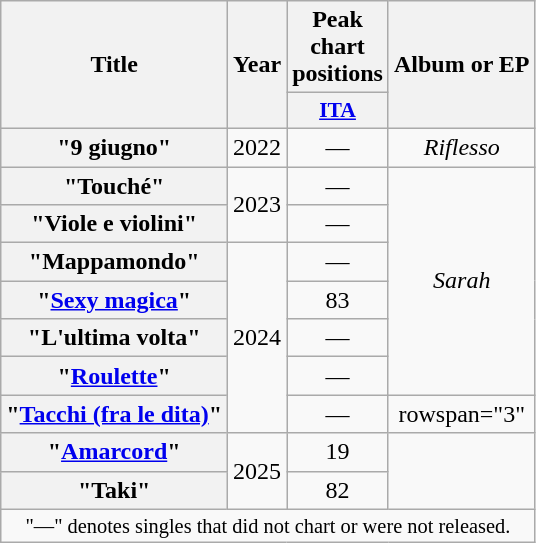<table class="wikitable plainrowheaders" style="text-align:center;">
<tr>
<th scope="col" rowspan="2">Title</th>
<th scope="col" rowspan="2">Year</th>
<th scope="col">Peak chart positions</th>
<th scope="col"rowspan="2">Album or EP</th>
</tr>
<tr>
<th scope="col" style="width:3em;font-size:90%;"><a href='#'>ITA</a><br></th>
</tr>
<tr>
<th scope="row">"9 giugno"</th>
<td>2022</td>
<td>—</td>
<td><em>Riflesso</em></td>
</tr>
<tr>
<th scope="row">"Touché"</th>
<td rowspan="2">2023</td>
<td>—</td>
<td rowspan="6"><em>Sarah</em></td>
</tr>
<tr>
<th scope="row">"Viole e violini"</th>
<td>—</td>
</tr>
<tr>
<th scope="row">"Mappamondo"</th>
<td rowspan="5">2024</td>
<td>—</td>
</tr>
<tr>
<th scope="row">"<a href='#'>Sexy magica</a>"</th>
<td>83</td>
</tr>
<tr>
<th scope="row">"L'ultima volta"</th>
<td>—</td>
</tr>
<tr>
<th scope="row">"<a href='#'>Roulette</a>"</th>
<td>—</td>
</tr>
<tr>
<th scope="row">"<a href='#'>Tacchi (fra le dita)</a>"</th>
<td>—</td>
<td>rowspan="3" </td>
</tr>
<tr>
<th scope="row">"<a href='#'>Amarcord</a>"</th>
<td rowspan="2">2025</td>
<td>19</td>
</tr>
<tr>
<th scope="row">"Taki"</th>
<td>82</td>
</tr>
<tr>
<td colspan="4" style="font-size:85%;">"—" denotes singles that did not chart or were not released.</td>
</tr>
</table>
